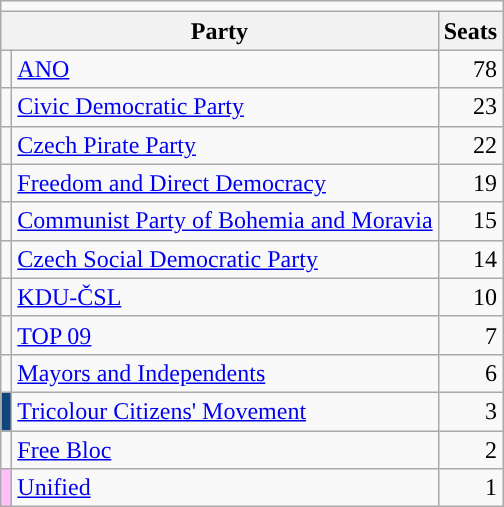<table class=wikitable style=text-align:right>
<tr>
<td colspan=7></td>
</tr>
<tr>
<th colspan=2>Party</th>
<th>Seats</th>
</tr>
<tr>
<td></td>
<td align=left><a href='#'>ANO</a></td>
<td>78</td>
</tr>
<tr>
<td></td>
<td align=left><a href='#'>Civic Democratic Party</a></td>
<td>23</td>
</tr>
<tr>
<td></td>
<td align=left><a href='#'>Czech Pirate Party</a></td>
<td>22</td>
</tr>
<tr>
<td></td>
<td align=left><a href='#'>Freedom and Direct Democracy</a></td>
<td>19</td>
</tr>
<tr>
<td></td>
<td align=left><a href='#'>Communist Party of Bohemia and Moravia</a></td>
<td>15</td>
</tr>
<tr>
<td></td>
<td align=left><a href='#'>Czech Social Democratic Party</a></td>
<td>14</td>
</tr>
<tr>
<td></td>
<td align=left><a href='#'>KDU-ČSL</a></td>
<td>10</td>
</tr>
<tr>
<td></td>
<td align=left><a href='#'>TOP 09</a></td>
<td>7</td>
</tr>
<tr>
<td></td>
<td align=left><a href='#'>Mayors and Independents</a></td>
<td>6</td>
</tr>
<tr>
<td bgcolor="#11457E"></td>
<td align=left><a href='#'>Tricolour Citizens' Movement</a></td>
<td>3</td>
</tr>
<tr>
<td></td>
<td align=left><a href='#'>Free Bloc</a></td>
<td>2</td>
</tr>
<tr>
<td bgcolor="#FFBFF7"></td>
<td align=left><a href='#'>Unified</a></td>
<td>1</td>
</tr>
</table>
